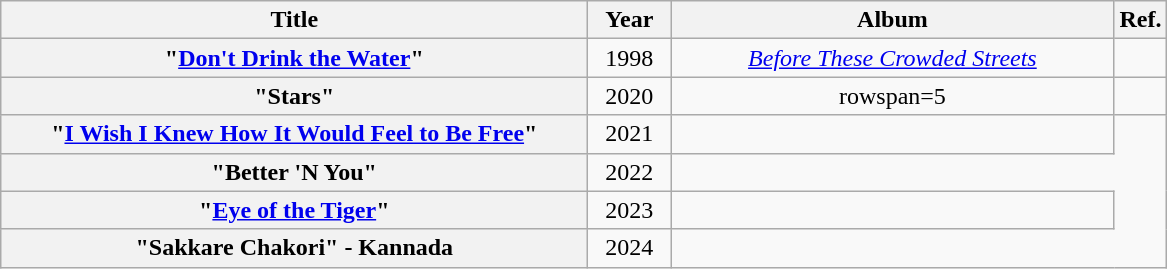<table class="wikitable plainrowheaders" style="text-align:center;">
<tr>
<th scope="col" rowspan="1" style="width:24em;">Title</th>
<th scope="col" rowspan="1" style="width:3em;">Year</th>
<th scope="col" rowspan="1" style="width:18em;">Album</th>
<th scope="col" rowspan="1" style="width:0em;">Ref.</th>
</tr>
<tr>
<th scope="row">"<a href='#'>Don't Drink the Water</a>"<br> </th>
<td>1998</td>
<td><em><a href='#'>Before These Crowded Streets</a></em></td>
<td></td>
</tr>
<tr>
<th scope="row">"Stars"<br></th>
<td>2020</td>
<td>rowspan=5 </td>
<td></td>
</tr>
<tr>
<th scope="row">"<a href='#'>I Wish I Knew How It Would Feel to Be Free</a>"<br> </th>
<td>2021</td>
<td></td>
</tr>
<tr>
<th scope="row">"Better 'N You"<br> </th>
<td>2022</td>
</tr>
<tr>
<th scope="row">"<a href='#'>Eye of the Tiger</a>"<br> </th>
<td>2023</td>
<td></td>
</tr>
<tr>
<th scope="row">"Sakkare Chakori" - Kannada<br> </th>
<td>2024</td>
</tr>
</table>
